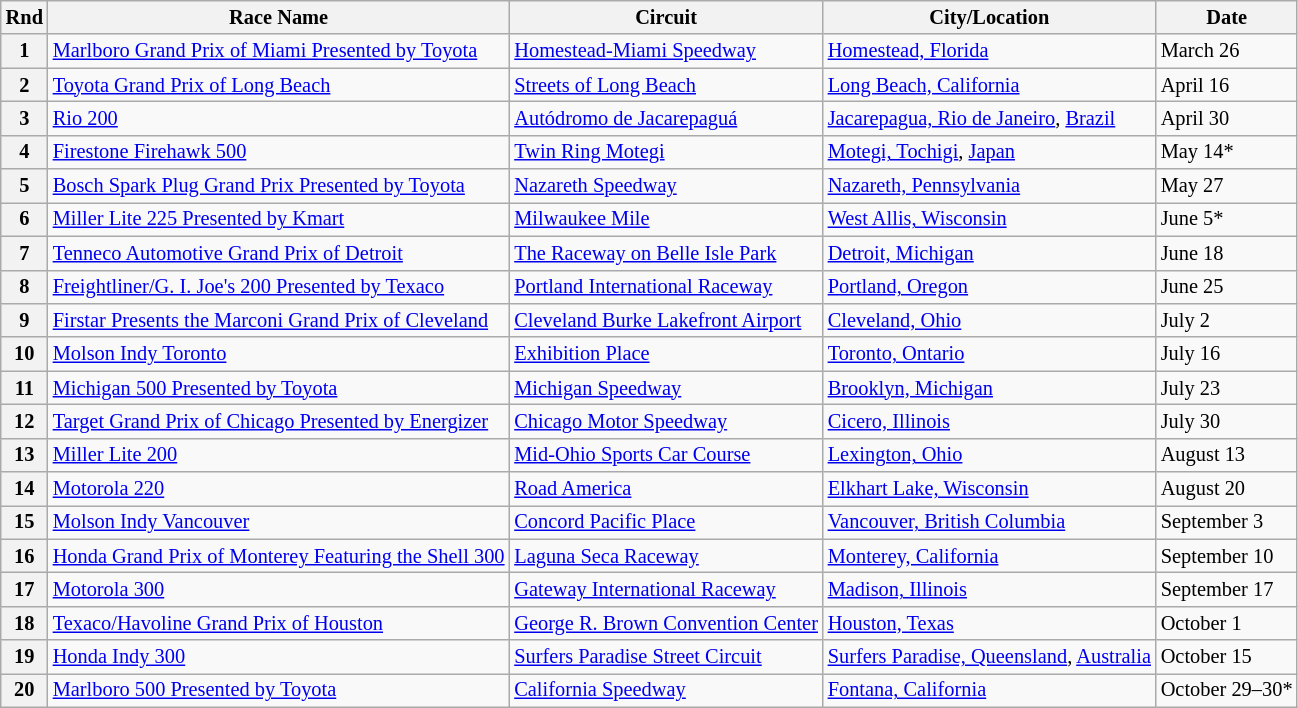<table class="wikitable" style="font-size: 85%;">
<tr>
<th>Rnd</th>
<th>Race Name</th>
<th>Circuit</th>
<th>City/Location</th>
<th>Date</th>
</tr>
<tr>
<th>1</th>
<td> <a href='#'>Marlboro Grand Prix of Miami Presented by Toyota</a></td>
<td> <a href='#'>Homestead-Miami Speedway</a></td>
<td><a href='#'>Homestead, Florida</a></td>
<td>March 26</td>
</tr>
<tr>
<th>2</th>
<td> <a href='#'>Toyota Grand Prix of Long Beach</a></td>
<td> <a href='#'>Streets of Long Beach</a></td>
<td><a href='#'>Long Beach, California</a></td>
<td>April 16</td>
</tr>
<tr>
<th>3</th>
<td> <a href='#'>Rio 200</a></td>
<td> <a href='#'>Autódromo de Jacarepaguá</a></td>
<td><a href='#'>Jacarepagua, Rio de Janeiro</a>, <a href='#'>Brazil</a></td>
<td>April 30</td>
</tr>
<tr>
<th>4</th>
<td> <a href='#'>Firestone Firehawk 500</a></td>
<td> <a href='#'>Twin Ring Motegi</a></td>
<td><a href='#'>Motegi, Tochigi</a>, <a href='#'>Japan</a></td>
<td>May 14*</td>
</tr>
<tr>
<th>5</th>
<td> <a href='#'>Bosch Spark Plug Grand Prix Presented by Toyota</a></td>
<td> <a href='#'>Nazareth Speedway</a></td>
<td><a href='#'>Nazareth, Pennsylvania</a></td>
<td>May 27</td>
</tr>
<tr>
<th>6</th>
<td> <a href='#'>Miller Lite 225 Presented by Kmart</a></td>
<td> <a href='#'>Milwaukee Mile</a></td>
<td><a href='#'>West Allis, Wisconsin</a></td>
<td>June 5*</td>
</tr>
<tr>
<th>7</th>
<td> <a href='#'>Tenneco Automotive Grand Prix of Detroit</a></td>
<td> <a href='#'>The Raceway on Belle Isle Park</a></td>
<td><a href='#'>Detroit, Michigan</a></td>
<td>June 18</td>
</tr>
<tr>
<th>8</th>
<td> <a href='#'>Freightliner/G. I. Joe's 200 Presented by Texaco</a></td>
<td> <a href='#'>Portland International Raceway</a></td>
<td><a href='#'>Portland, Oregon</a></td>
<td>June 25</td>
</tr>
<tr>
<th>9</th>
<td> <a href='#'>Firstar Presents the Marconi Grand Prix of Cleveland</a></td>
<td> <a href='#'>Cleveland Burke Lakefront Airport</a></td>
<td><a href='#'>Cleveland, Ohio</a></td>
<td>July 2</td>
</tr>
<tr>
<th>10</th>
<td> <a href='#'>Molson Indy Toronto</a></td>
<td> <a href='#'>Exhibition Place</a></td>
<td><a href='#'>Toronto, Ontario</a></td>
<td>July 16</td>
</tr>
<tr>
<th>11</th>
<td> <a href='#'>Michigan 500 Presented by Toyota</a></td>
<td> <a href='#'>Michigan Speedway</a></td>
<td><a href='#'>Brooklyn, Michigan</a></td>
<td>July 23</td>
</tr>
<tr>
<th>12</th>
<td> <a href='#'>Target Grand Prix of Chicago Presented by Energizer</a></td>
<td> <a href='#'>Chicago Motor Speedway</a></td>
<td><a href='#'>Cicero, Illinois</a></td>
<td>July 30</td>
</tr>
<tr>
<th>13</th>
<td> <a href='#'>Miller Lite 200</a></td>
<td> <a href='#'>Mid-Ohio Sports Car Course</a></td>
<td><a href='#'>Lexington, Ohio</a></td>
<td>August 13</td>
</tr>
<tr>
<th>14</th>
<td> <a href='#'>Motorola 220</a></td>
<td> <a href='#'>Road America</a></td>
<td><a href='#'>Elkhart Lake, Wisconsin</a></td>
<td>August 20</td>
</tr>
<tr>
<th>15</th>
<td> <a href='#'>Molson Indy Vancouver</a></td>
<td> <a href='#'>Concord Pacific Place</a></td>
<td><a href='#'>Vancouver, British Columbia</a></td>
<td>September 3</td>
</tr>
<tr>
<th>16</th>
<td> <a href='#'>Honda Grand Prix of Monterey Featuring the Shell 300</a></td>
<td> <a href='#'>Laguna Seca Raceway</a></td>
<td><a href='#'>Monterey, California</a></td>
<td>September 10</td>
</tr>
<tr>
<th>17</th>
<td> <a href='#'>Motorola 300</a></td>
<td> <a href='#'>Gateway International Raceway</a></td>
<td><a href='#'>Madison, Illinois</a></td>
<td>September 17</td>
</tr>
<tr>
<th>18</th>
<td> <a href='#'>Texaco/Havoline Grand Prix of Houston</a></td>
<td> <a href='#'>George R. Brown Convention Center</a></td>
<td><a href='#'>Houston, Texas</a></td>
<td>October 1</td>
</tr>
<tr>
<th>19</th>
<td> <a href='#'>Honda Indy 300</a></td>
<td> <a href='#'>Surfers Paradise Street Circuit</a></td>
<td><a href='#'>Surfers Paradise, Queensland</a>, <a href='#'>Australia</a></td>
<td>October 15</td>
</tr>
<tr>
<th>20</th>
<td> <a href='#'>Marlboro 500 Presented by Toyota</a></td>
<td> <a href='#'>California Speedway</a></td>
<td><a href='#'>Fontana, California</a></td>
<td>October 29–30*</td>
</tr>
</table>
